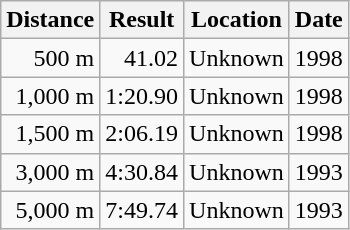<table class="wikitable">
<tr>
<th>Distance</th>
<th>Result</th>
<th>Location</th>
<th>Date</th>
</tr>
<tr align="right">
<td>500 m</td>
<td>41.02</td>
<td align=right>Unknown</td>
<td>1998</td>
</tr>
<tr align="right">
<td>1,000 m</td>
<td>1:20.90</td>
<td align=right>Unknown</td>
<td>1998</td>
</tr>
<tr align="right">
<td>1,500 m</td>
<td>2:06.19</td>
<td align=right>Unknown</td>
<td>1998</td>
</tr>
<tr align="right">
<td>3,000 m</td>
<td>4:30.84</td>
<td align=right>Unknown</td>
<td>1993</td>
</tr>
<tr align="right">
<td>5,000 m</td>
<td>7:49.74</td>
<td align=right>Unknown</td>
<td>1993</td>
</tr>
</table>
